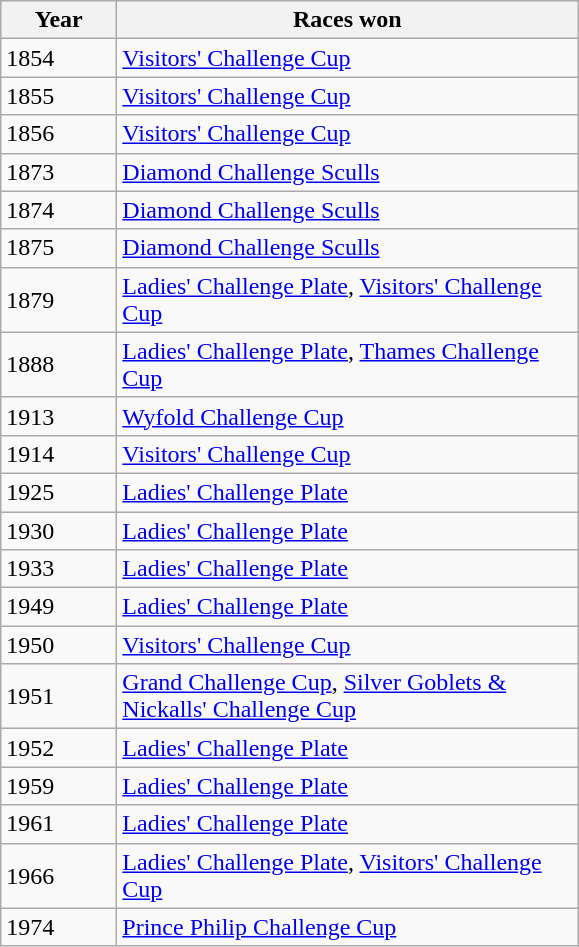<table class="wikitable">
<tr>
<th width=70>Year</th>
<th width=300>Races won</th>
</tr>
<tr>
<td>1854</td>
<td><a href='#'>Visitors' Challenge Cup</a></td>
</tr>
<tr>
<td>1855</td>
<td><a href='#'>Visitors' Challenge Cup</a></td>
</tr>
<tr>
<td>1856</td>
<td><a href='#'>Visitors' Challenge Cup</a></td>
</tr>
<tr>
<td>1873</td>
<td><a href='#'>Diamond Challenge Sculls</a></td>
</tr>
<tr>
<td>1874</td>
<td><a href='#'>Diamond Challenge Sculls</a></td>
</tr>
<tr>
<td>1875</td>
<td><a href='#'>Diamond Challenge Sculls</a></td>
</tr>
<tr>
<td>1879</td>
<td><a href='#'>Ladies' Challenge Plate</a>, <a href='#'>Visitors' Challenge Cup</a></td>
</tr>
<tr>
<td>1888</td>
<td><a href='#'>Ladies' Challenge Plate</a>, <a href='#'>Thames Challenge Cup</a></td>
</tr>
<tr>
<td>1913</td>
<td><a href='#'>Wyfold Challenge Cup</a></td>
</tr>
<tr>
<td>1914</td>
<td><a href='#'>Visitors' Challenge Cup</a></td>
</tr>
<tr>
<td>1925</td>
<td><a href='#'>Ladies' Challenge Plate</a></td>
</tr>
<tr>
<td>1930</td>
<td><a href='#'>Ladies' Challenge Plate</a></td>
</tr>
<tr>
<td>1933</td>
<td><a href='#'>Ladies' Challenge Plate</a></td>
</tr>
<tr>
<td>1949</td>
<td><a href='#'>Ladies' Challenge Plate</a></td>
</tr>
<tr>
<td>1950</td>
<td><a href='#'>Visitors' Challenge Cup</a></td>
</tr>
<tr>
<td>1951</td>
<td><a href='#'>Grand Challenge Cup</a>, <a href='#'>Silver Goblets & Nickalls' Challenge Cup</a></td>
</tr>
<tr>
<td>1952</td>
<td><a href='#'>Ladies' Challenge Plate</a></td>
</tr>
<tr>
<td>1959</td>
<td><a href='#'>Ladies' Challenge Plate</a></td>
</tr>
<tr>
<td>1961</td>
<td><a href='#'>Ladies' Challenge Plate</a></td>
</tr>
<tr>
<td>1966</td>
<td><a href='#'>Ladies' Challenge Plate</a>, <a href='#'>Visitors' Challenge Cup</a></td>
</tr>
<tr>
<td>1974</td>
<td><a href='#'>Prince Philip Challenge Cup</a></td>
</tr>
</table>
